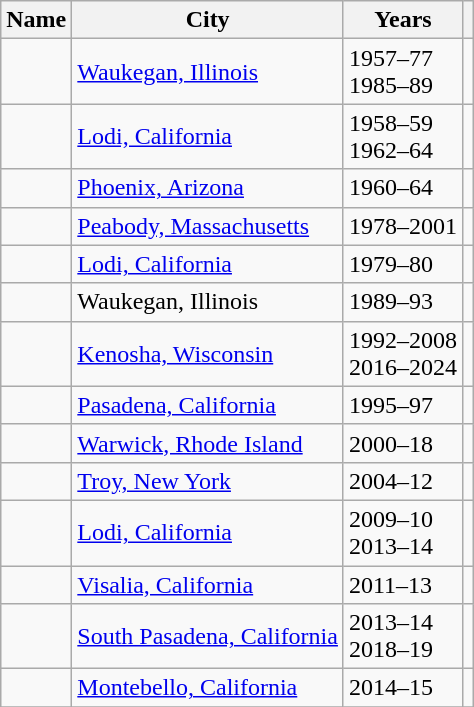<table class="wikitable sortable">
<tr>
<th>Name</th>
<th>City</th>
<th>Years</th>
<th class="unsortable"></th>
</tr>
<tr>
<td></td>
<td><a href='#'>Waukegan, Illinois</a></td>
<td>1957–77<br> 1985–89</td>
<td></td>
</tr>
<tr>
<td></td>
<td><a href='#'>Lodi, California</a></td>
<td>1958–59<br> 1962–64</td>
<td></td>
</tr>
<tr>
<td></td>
<td><a href='#'>Phoenix, Arizona</a></td>
<td>1960–64</td>
<td></td>
</tr>
<tr>
<td></td>
<td><a href='#'>Peabody, Massachusetts</a></td>
<td>1978–2001</td>
<td></td>
</tr>
<tr>
<td></td>
<td><a href='#'>Lodi, California</a></td>
<td>1979–80</td>
<td></td>
</tr>
<tr>
<td></td>
<td>Waukegan, Illinois</td>
<td>1989–93</td>
<td></td>
</tr>
<tr>
<td></td>
<td><a href='#'>Kenosha, Wisconsin</a></td>
<td>1992–2008<br>2016–2024</td>
<td></td>
</tr>
<tr>
<td></td>
<td><a href='#'>Pasadena, California</a></td>
<td>1995–97</td>
<td></td>
</tr>
<tr>
<td></td>
<td><a href='#'>Warwick, Rhode Island</a></td>
<td>2000–18</td>
<td></td>
</tr>
<tr>
<td></td>
<td><a href='#'>Troy, New York</a></td>
<td>2004–12</td>
<td></td>
</tr>
<tr>
<td></td>
<td><a href='#'>Lodi, California</a></td>
<td>2009–10<br> 2013–14</td>
<td></td>
</tr>
<tr>
<td></td>
<td><a href='#'>Visalia, California</a></td>
<td>2011–13</td>
<td></td>
</tr>
<tr>
<td></td>
<td><a href='#'>South Pasadena, California</a></td>
<td>2013–14<br>2018–19</td>
<td></td>
</tr>
<tr>
<td></td>
<td><a href='#'>Montebello, California</a></td>
<td>2014–15</td>
<td></td>
</tr>
<tr>
</tr>
</table>
